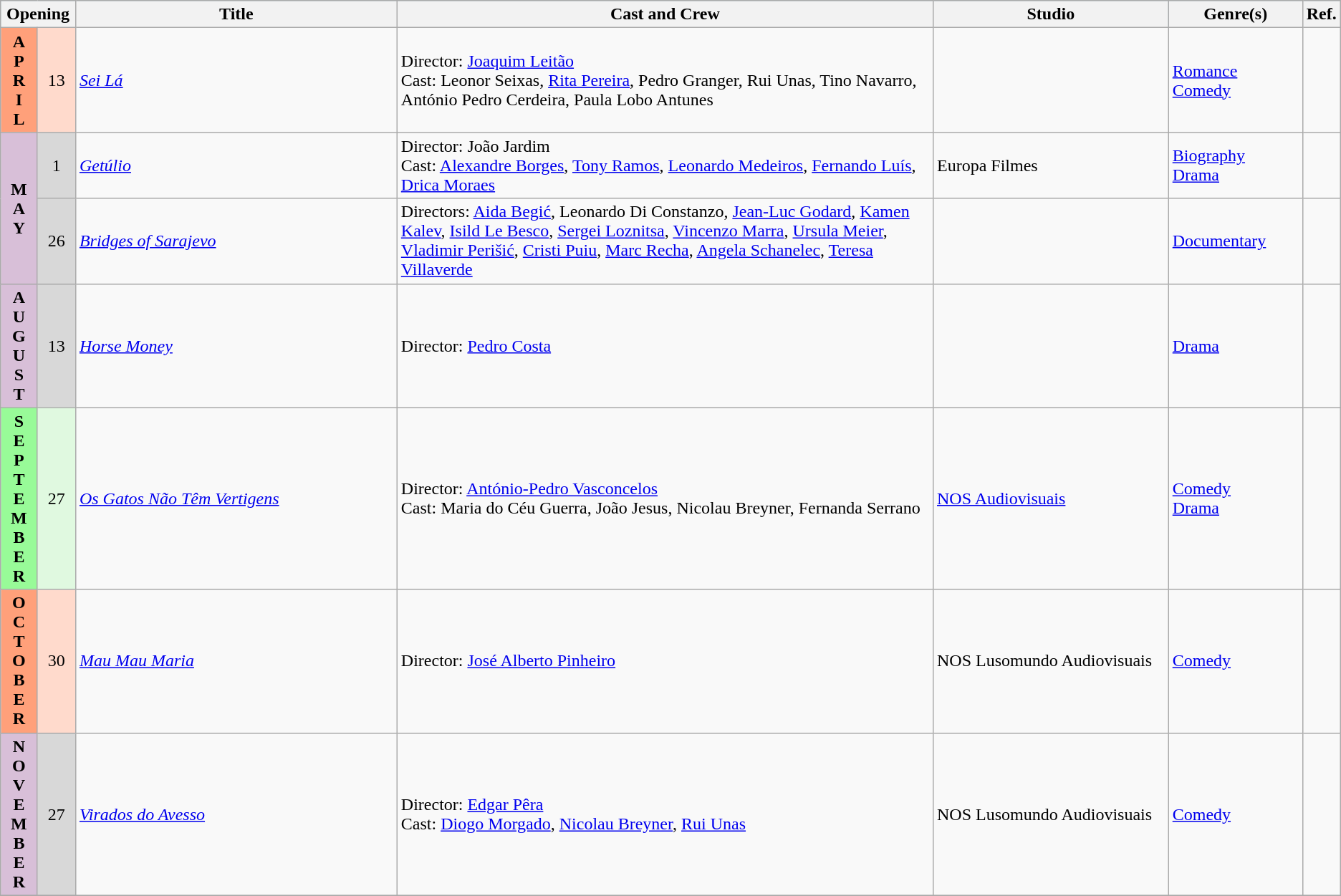<table class="wikitable">
<tr style="background:#b0e0e6; text-align:center;">
<th colspan="2">Opening</th>
<th style="width:24%;">Title</th>
<th style="width:40%;">Cast and Crew</th>
<th>Studio</th>
<th style="width:10%;">Genre(s)</th>
<th style="width:2%;">Ref.</th>
</tr>
<tr>
<th rowspan="1" style="text-align:center; background:#ffa07a; textcolor:#000;">A<br>P<br>R<br>I<br>L</th>
<td rowspan="1" style="text-align:center; background:#ffdacc;">13</td>
<td><em><a href='#'>Sei Lá</a></em></td>
<td>Director: <a href='#'>Joaquim Leitão</a> <br> Cast: Leonor Seixas, <a href='#'>Rita Pereira</a>, Pedro Granger, Rui Unas, Tino Navarro, António Pedro Cerdeira, Paula Lobo Antunes</td>
<td></td>
<td><a href='#'>Romance</a> <br> <a href='#'>Comedy</a></td>
<td style="text-align:center"></td>
</tr>
<tr>
<th rowspan="2" style="text-align:center; background:thistle; textcolor:#000;">M<br>A<br>Y</th>
<td rowspan="1" style="text-align:center; background:#d8d8d8;">1</td>
<td><em><a href='#'>Getúlio</a></em></td>
<td>Director: João Jardim <br> Cast: <a href='#'>Alexandre Borges</a>, <a href='#'>Tony Ramos</a>, <a href='#'>Leonardo Medeiros</a>, <a href='#'>Fernando Luís</a>, <a href='#'>Drica Moraes</a></td>
<td>Europa Filmes</td>
<td><a href='#'>Biography</a> <br> <a href='#'>Drama</a></td>
<td style="text-align:center"></td>
</tr>
<tr>
<td rowspan="1" style="text-align:center; background:#d8d8d8;">26</td>
<td><em><a href='#'>Bridges of Sarajevo</a></em></td>
<td>Directors: <a href='#'>Aida Begić</a>, Leonardo Di Constanzo, <a href='#'>Jean-Luc Godard</a>, <a href='#'>Kamen Kalev</a>, <a href='#'>Isild Le Besco</a>, <a href='#'>Sergei Loznitsa</a>, <a href='#'>Vincenzo Marra</a>, <a href='#'>Ursula Meier</a>, <a href='#'>Vladimir Perišić</a>, <a href='#'>Cristi Puiu</a>, <a href='#'>Marc Recha</a>, <a href='#'>Angela Schanelec</a>, <a href='#'>Teresa Villaverde</a></td>
<td></td>
<td><a href='#'>Documentary</a></td>
<td style="text-align:center"></td>
</tr>
<tr>
<th rowspan="1" style="text-align:center; background:thistle; textcolor:#000;">A<br>U<br>G<br>U<br>S<br>T</th>
<td rowspan="1" style="text-align:center; background:#d8d8d8;">13</td>
<td><em><a href='#'>Horse Money</a></em></td>
<td>Director: <a href='#'>Pedro Costa</a></td>
<td></td>
<td><a href='#'>Drama</a></td>
<td style="text-align:center"></td>
</tr>
<tr>
<th rowspan="1" style="text-align:center; background:#98fb98; textcolor:#000;">S<br>E<br>P<br>T<br>E<br>M<br>B<br>E<br>R</th>
<td rowspan="1" style="text-align:center; background:#e0f9e0;">27</td>
<td><em><a href='#'>Os Gatos Não Têm Vertigens</a></em></td>
<td>Director: <a href='#'>António-Pedro Vasconcelos</a> <br> Cast: Maria do Céu Guerra, João Jesus, Nicolau Breyner, Fernanda Serrano</td>
<td><a href='#'>NOS Audiovisuais</a></td>
<td><a href='#'>Comedy</a> <br> <a href='#'>Drama</a></td>
<td style="text-align:center"></td>
</tr>
<tr>
<th rowspan="1" style="text-align:center; background:#ffa07a; textcolor:#000;">O<br>C<br>T<br>O<br>B<br>E<br>R</th>
<td rowspan="1" style="text-align:center; background:#ffdacc;">30</td>
<td><em><a href='#'>Mau Mau Maria</a></em></td>
<td>Director: <a href='#'>José Alberto Pinheiro</a></td>
<td>NOS Lusomundo Audiovisuais</td>
<td><a href='#'>Comedy</a></td>
<td style="text-align:center"></td>
</tr>
<tr>
<th rowspan="1" style="text-align:center; background:thistle; textcolor:#000;">N<br>O<br>V<br>E<br>M<br>B<br>E<br>R</th>
<td rowspan="1" style="text-align:center; background:#d8d8d8;">27</td>
<td><em><a href='#'>Virados do Avesso</a></em></td>
<td>Director: <a href='#'>Edgar Pêra</a> <br> Cast: <a href='#'>Diogo Morgado</a>, <a href='#'>Nicolau Breyner</a>, <a href='#'>Rui Unas</a></td>
<td>NOS Lusomundo Audiovisuais</td>
<td><a href='#'>Comedy</a></td>
<td style="text-align:center"></td>
</tr>
<tr>
</tr>
</table>
